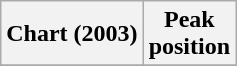<table class="wikitable plainrowheaders">
<tr>
<th scope="col">Chart (2003)</th>
<th scope="col">Peak<br> position</th>
</tr>
<tr>
</tr>
</table>
